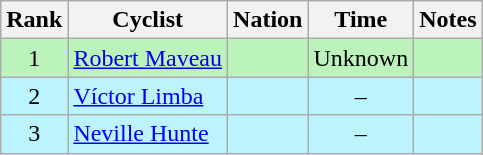<table class="wikitable sortable" style="text-align:center">
<tr>
<th>Rank</th>
<th>Cyclist</th>
<th>Nation</th>
<th>Time</th>
<th>Notes</th>
</tr>
<tr bgcolor=bbf3bb>
<td>1</td>
<td align=left data-sort-value="Maveau, Robert"><a href='#'>Robert Maveau</a></td>
<td align=left></td>
<td>Unknown</td>
<td></td>
</tr>
<tr bgcolor=bbf3ff>
<td>2</td>
<td align=left data-sort-value="Limba, Víctor"><a href='#'>Víctor Limba</a></td>
<td align=left></td>
<td>–</td>
<td></td>
</tr>
<tr bgcolor=bbf3ff>
<td>3</td>
<td align=left data-sort-value="Hunte, Neville"><a href='#'>Neville Hunte</a></td>
<td align=left></td>
<td>–</td>
<td></td>
</tr>
</table>
